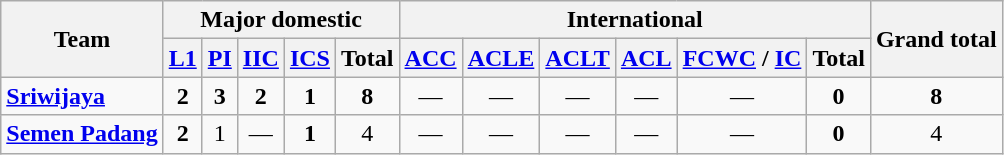<table class="wikitable sortable">
<tr>
<th rowspan="2">Team</th>
<th colspan="5">Major domestic</th>
<th colspan="6">International</th>
<th rowspan="2">Grand total</th>
</tr>
<tr>
<th class="sortable"><a href='#'>L1</a></th>
<th class="sortable"><a href='#'>PI</a></th>
<th class="sortable"><a href='#'>IIC</a></th>
<th class="sortable"><a href='#'>ICS</a></th>
<th class="sortable">Total</th>
<th class="sortable"><a href='#'>ACC</a></th>
<th class="sortable"><a href='#'>ACLE</a></th>
<th class="sortable"><a href='#'>ACLT</a></th>
<th class="sortable"><a href='#'>ACL</a></th>
<th class="sortable"><a href='#'>FCWC</a> / <a href='#'>IC</a></th>
<th class="sortable">Total</th>
</tr>
<tr>
<td><a href='#'><strong>Sriwijaya</strong></a></td>
<td align="center"><strong>2</strong></td>
<td align="center"><strong>3</strong></td>
<td align="center"><strong>2</strong></td>
<td align="center"><strong>1</strong></td>
<td align="center"><strong>8</strong></td>
<td align="center">—</td>
<td align="center">—</td>
<td align="center">—</td>
<td align="center">—</td>
<td align="center">—</td>
<td align="center"><strong>0</strong></td>
<td align="center"><strong>8</strong></td>
</tr>
<tr>
<td><a href='#'><strong>Semen Padang</strong></a></td>
<td align="center"><strong>2</strong></td>
<td align="center">1</td>
<td align="center">—</td>
<td align="center"><strong>1</strong></td>
<td align="center">4</td>
<td align="center">—</td>
<td align="center">—</td>
<td align="center">—</td>
<td align="center">—</td>
<td align="center">—</td>
<td align="center"><strong>0</strong></td>
<td align="center">4</td>
</tr>
</table>
